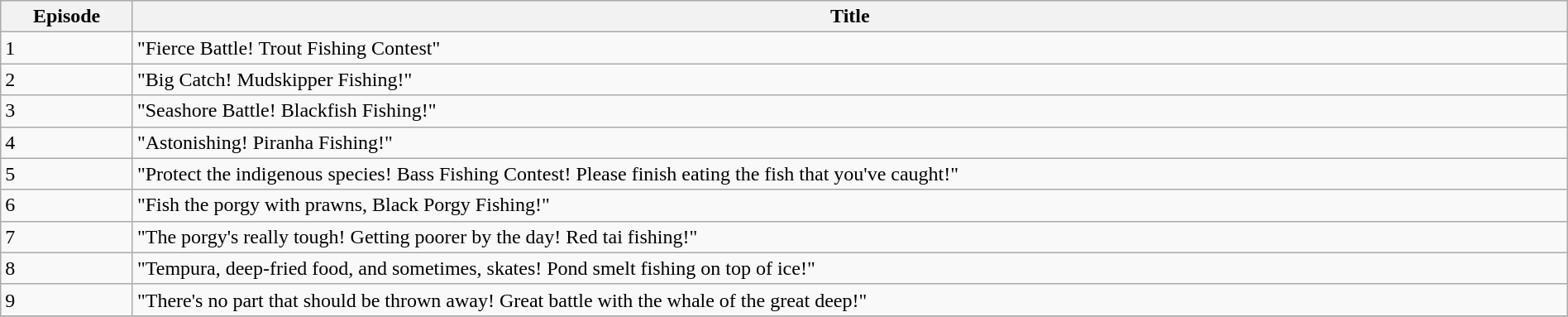<table class="wikitable" width=100%>
<tr>
<th>Episode</th>
<th>Title</th>
</tr>
<tr>
<td>1</td>
<td>"Fierce Battle! Trout Fishing Contest"</td>
</tr>
<tr>
<td>2</td>
<td>"Big Catch! Mudskipper Fishing!"</td>
</tr>
<tr>
<td>3</td>
<td>"Seashore Battle! Blackfish Fishing!"</td>
</tr>
<tr>
<td>4</td>
<td>"Astonishing! Piranha Fishing!"</td>
</tr>
<tr>
<td>5</td>
<td>"Protect the indigenous species! Bass Fishing Contest! Please finish eating the fish that you've caught!"</td>
</tr>
<tr>
<td>6</td>
<td>"Fish the porgy with prawns, Black Porgy Fishing!"</td>
</tr>
<tr>
<td>7</td>
<td>"The porgy's really tough! Getting poorer by the day! Red tai fishing!"</td>
</tr>
<tr>
<td>8</td>
<td>"Tempura, deep-fried food, and sometimes, skates! Pond smelt fishing on top of ice!"</td>
</tr>
<tr>
<td>9</td>
<td>"There's no part that should be thrown away! Great battle with the whale of the great deep!"</td>
</tr>
<tr>
</tr>
</table>
